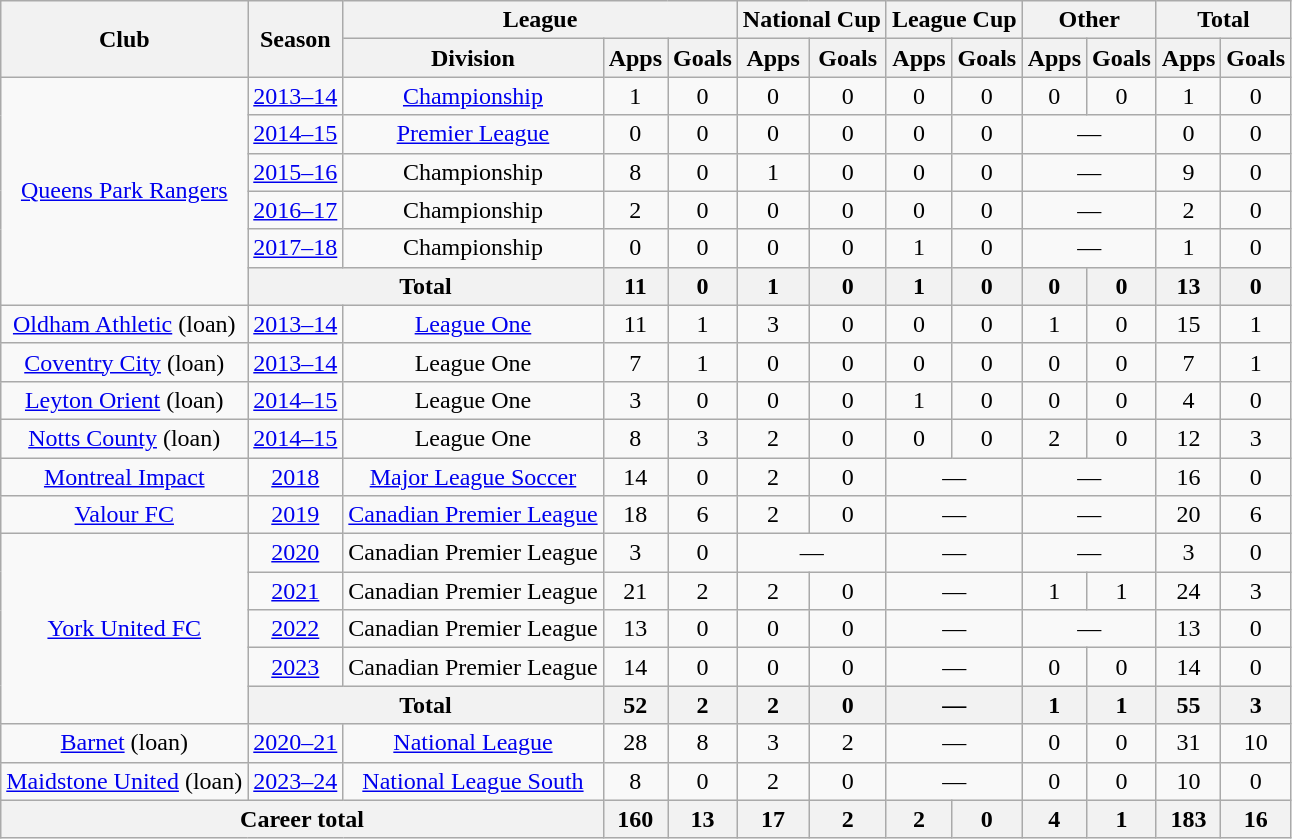<table class=wikitable style="text-align: center">
<tr>
<th rowspan=2>Club</th>
<th rowspan=2>Season</th>
<th colspan=3>League</th>
<th colspan=2>National Cup</th>
<th colspan=2>League Cup</th>
<th colspan=2>Other</th>
<th colspan=2>Total</th>
</tr>
<tr>
<th>Division</th>
<th>Apps</th>
<th>Goals</th>
<th>Apps</th>
<th>Goals</th>
<th>Apps</th>
<th>Goals</th>
<th>Apps</th>
<th>Goals</th>
<th>Apps</th>
<th>Goals</th>
</tr>
<tr>
<td rowspan=6><a href='#'>Queens Park Rangers</a></td>
<td><a href='#'>2013–14</a></td>
<td><a href='#'>Championship</a></td>
<td>1</td>
<td>0</td>
<td>0</td>
<td>0</td>
<td>0</td>
<td>0</td>
<td>0</td>
<td>0</td>
<td>1</td>
<td>0</td>
</tr>
<tr>
<td><a href='#'>2014–15</a></td>
<td><a href='#'>Premier League</a></td>
<td>0</td>
<td>0</td>
<td>0</td>
<td>0</td>
<td>0</td>
<td>0</td>
<td colspan=2>—</td>
<td>0</td>
<td>0</td>
</tr>
<tr>
<td><a href='#'>2015–16</a></td>
<td>Championship</td>
<td>8</td>
<td>0</td>
<td>1</td>
<td>0</td>
<td>0</td>
<td>0</td>
<td colspan=2>—</td>
<td>9</td>
<td>0</td>
</tr>
<tr>
<td><a href='#'>2016–17</a></td>
<td>Championship</td>
<td>2</td>
<td>0</td>
<td>0</td>
<td>0</td>
<td>0</td>
<td>0</td>
<td colspan=2>—</td>
<td>2</td>
<td>0</td>
</tr>
<tr>
<td><a href='#'>2017–18</a></td>
<td>Championship</td>
<td>0</td>
<td>0</td>
<td>0</td>
<td>0</td>
<td>1</td>
<td>0</td>
<td colspan=2>—</td>
<td>1</td>
<td>0</td>
</tr>
<tr>
<th colspan=2>Total</th>
<th>11</th>
<th>0</th>
<th>1</th>
<th>0</th>
<th>1</th>
<th>0</th>
<th>0</th>
<th>0</th>
<th>13</th>
<th>0</th>
</tr>
<tr>
<td><a href='#'>Oldham Athletic</a> (loan)</td>
<td><a href='#'>2013–14</a></td>
<td><a href='#'>League One</a></td>
<td>11</td>
<td>1</td>
<td>3</td>
<td>0</td>
<td>0</td>
<td>0</td>
<td>1</td>
<td>0</td>
<td>15</td>
<td>1</td>
</tr>
<tr>
<td><a href='#'>Coventry City</a> (loan)</td>
<td><a href='#'>2013–14</a></td>
<td>League One</td>
<td>7</td>
<td>1</td>
<td>0</td>
<td>0</td>
<td>0</td>
<td>0</td>
<td>0</td>
<td>0</td>
<td>7</td>
<td>1</td>
</tr>
<tr>
<td><a href='#'>Leyton Orient</a> (loan)</td>
<td><a href='#'>2014–15</a></td>
<td>League One</td>
<td>3</td>
<td>0</td>
<td>0</td>
<td>0</td>
<td>1</td>
<td>0</td>
<td>0</td>
<td>0</td>
<td>4</td>
<td>0</td>
</tr>
<tr>
<td><a href='#'>Notts County</a> (loan)</td>
<td><a href='#'>2014–15</a></td>
<td>League One</td>
<td>8</td>
<td>3</td>
<td>2</td>
<td>0</td>
<td>0</td>
<td>0</td>
<td>2</td>
<td>0</td>
<td>12</td>
<td>3</td>
</tr>
<tr>
<td><a href='#'>Montreal Impact</a></td>
<td><a href='#'>2018</a></td>
<td><a href='#'>Major League Soccer</a></td>
<td>14</td>
<td>0</td>
<td>2</td>
<td>0</td>
<td colspan=2>—</td>
<td colspan=2>—</td>
<td>16</td>
<td>0</td>
</tr>
<tr>
<td><a href='#'>Valour FC</a></td>
<td><a href='#'>2019</a></td>
<td><a href='#'>Canadian Premier League</a></td>
<td>18</td>
<td>6</td>
<td>2</td>
<td>0</td>
<td colspan=2>—</td>
<td colspan=2>—</td>
<td>20</td>
<td>6</td>
</tr>
<tr>
<td rowspan=5><a href='#'>York United FC</a></td>
<td><a href='#'>2020</a></td>
<td>Canadian Premier League</td>
<td>3</td>
<td>0</td>
<td colspan=2>—</td>
<td colspan=2>—</td>
<td colspan=2>—</td>
<td>3</td>
<td>0</td>
</tr>
<tr>
<td><a href='#'>2021</a></td>
<td>Canadian Premier League</td>
<td>21</td>
<td>2</td>
<td>2</td>
<td>0</td>
<td colspan=2>—</td>
<td>1</td>
<td>1</td>
<td>24</td>
<td>3</td>
</tr>
<tr>
<td><a href='#'>2022</a></td>
<td>Canadian Premier League</td>
<td>13</td>
<td>0</td>
<td>0</td>
<td>0</td>
<td colspan=2>—</td>
<td colspan=2>—</td>
<td>13</td>
<td>0</td>
</tr>
<tr>
<td><a href='#'>2023</a></td>
<td>Canadian Premier League</td>
<td>14</td>
<td>0</td>
<td>0</td>
<td>0</td>
<td colspan=2>—</td>
<td>0</td>
<td>0</td>
<td>14</td>
<td>0</td>
</tr>
<tr>
<th colspan=2>Total</th>
<th>52</th>
<th>2</th>
<th>2</th>
<th>0</th>
<th colspan=2>—</th>
<th>1</th>
<th>1</th>
<th>55</th>
<th>3</th>
</tr>
<tr>
<td><a href='#'>Barnet</a> (loan)</td>
<td><a href='#'>2020–21</a></td>
<td><a href='#'>National League</a></td>
<td>28</td>
<td>8</td>
<td>3</td>
<td>2</td>
<td colspan=2>—</td>
<td>0</td>
<td>0</td>
<td>31</td>
<td>10</td>
</tr>
<tr>
<td><a href='#'>Maidstone United</a> (loan)</td>
<td><a href='#'>2023–24</a></td>
<td><a href='#'>National League South</a></td>
<td>8</td>
<td>0</td>
<td>2</td>
<td>0</td>
<td colspan=2>—</td>
<td>0</td>
<td>0</td>
<td>10</td>
<td>0</td>
</tr>
<tr>
<th colspan=3>Career total</th>
<th>160</th>
<th>13</th>
<th>17</th>
<th>2</th>
<th>2</th>
<th>0</th>
<th>4</th>
<th>1</th>
<th>183</th>
<th>16</th>
</tr>
</table>
